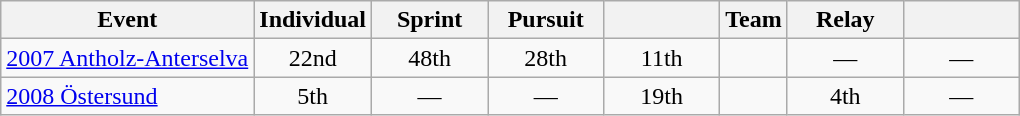<table class="wikitable" style="text-align: center;">
<tr ">
<th>Event</th>
<th style="width:70px;">Individual</th>
<th style="width:70px;">Sprint</th>
<th style="width:70px;">Pursuit</th>
<th style="width:70px;"></th>
<th>Team</th>
<th style="width:70px;">Relay</th>
<th style="width:70px;"></th>
</tr>
<tr>
<td align=left> <a href='#'>2007 Antholz-Anterselva</a></td>
<td>22nd</td>
<td>48th</td>
<td>28th</td>
<td>11th</td>
<td></td>
<td>—</td>
<td>—</td>
</tr>
<tr>
<td align=left> <a href='#'>2008 Östersund</a></td>
<td>5th</td>
<td>—</td>
<td>—</td>
<td>19th</td>
<td></td>
<td>4th</td>
<td>—</td>
</tr>
</table>
